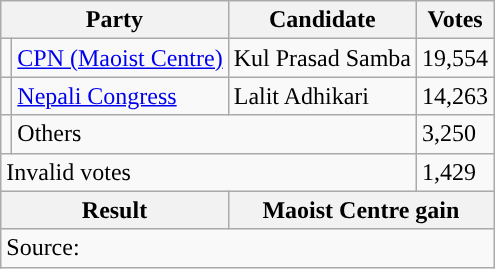<table class="wikitable">
<tr>
<th colspan="2">Party</th>
<th>Candidate</th>
<th>Votes</th>
</tr>
<tr>
<td style="background-color:"></td>
<td><a href='#'>CPN (Maoist Centre)</a></td>
<td>Kul Prasad Samba</td>
<td>19,554</td>
</tr>
<tr>
<td style="background-color:"></td>
<td><a href='#'>Nepali Congress</a></td>
<td>Lalit Adhikari</td>
<td>14,263</td>
</tr>
<tr>
<td></td>
<td colspan="2">Others</td>
<td>3,250</td>
</tr>
<tr>
<td colspan="3">Invalid votes</td>
<td>1,429</td>
</tr>
<tr>
<th colspan="2">Result</th>
<th colspan="2">Maoist Centre gain</th>
</tr>
<tr>
<td colspan="4">Source: </td>
</tr>
</table>
